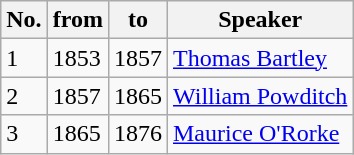<table class="wikitable">
<tr>
<th>No.</th>
<th>from</th>
<th>to</th>
<th>Speaker</th>
</tr>
<tr>
<td>1</td>
<td>1853</td>
<td>1857</td>
<td><a href='#'>Thomas Bartley</a></td>
</tr>
<tr>
<td>2</td>
<td>1857</td>
<td>1865</td>
<td><a href='#'>William Powditch</a></td>
</tr>
<tr>
<td>3</td>
<td>1865</td>
<td>1876</td>
<td><a href='#'>Maurice O'Rorke</a></td>
</tr>
</table>
